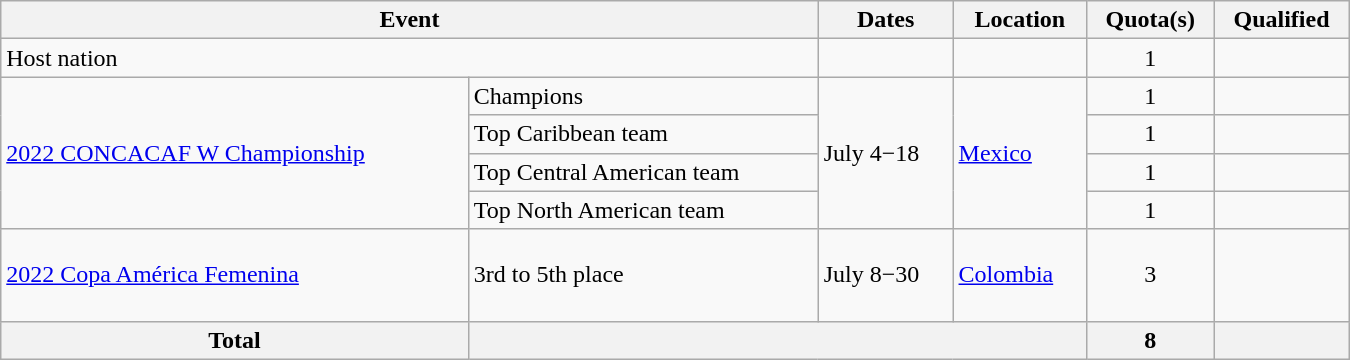<table class="wikitable" width=900>
<tr>
<th colspan=2>Event</th>
<th>Dates</th>
<th>Location</th>
<th>Quota(s)</th>
<th>Qualified</th>
</tr>
<tr>
<td colspan=2>Host nation</td>
<td></td>
<td></td>
<td align=center>1</td>
<td></td>
</tr>
<tr>
<td rowspan="4"><a href='#'>2022 CONCACAF W Championship</a></td>
<td>Champions</td>
<td rowspan=4>July 4−18</td>
<td rowspan=4> <a href='#'>Mexico</a></td>
<td align=center>1</td>
<td></td>
</tr>
<tr>
<td>Top Caribbean team</td>
<td align=center>1</td>
<td></td>
</tr>
<tr>
<td>Top Central American team</td>
<td align=center>1</td>
<td></td>
</tr>
<tr>
<td>Top North American team</td>
<td align=center>1</td>
<td><s></s><br></td>
</tr>
<tr>
<td><a href='#'>2022 Copa América Femenina</a></td>
<td>3rd to 5th place</td>
<td>July 8−30</td>
<td> <a href='#'>Colombia</a></td>
<td align=center>3</td>
<td><br><br><s></s><br></td>
</tr>
<tr>
<th>Total</th>
<th colspan="3"></th>
<th>8</th>
<th></th>
</tr>
</table>
